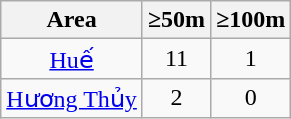<table class="wikitable sortable">
<tr>
<th>Area</th>
<th>≥50m</th>
<th>≥100m</th>
</tr>
<tr>
<td align="center"><a href='#'>Huế</a></td>
<td align="center">11</td>
<td align="center">1</td>
</tr>
<tr>
<td align="center"><a href='#'>Hương Thủy</a></td>
<td align="center">2</td>
<td align="center">0</td>
</tr>
</table>
